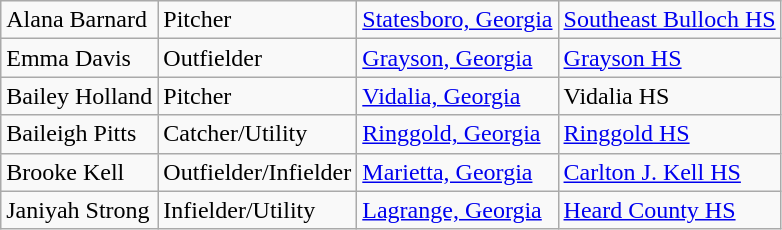<table class="wikitable">
<tr>
<td>Alana Barnard</td>
<td>Pitcher</td>
<td><a href='#'>Statesboro, Georgia</a></td>
<td><a href='#'>Southeast Bulloch HS</a></td>
</tr>
<tr>
<td>Emma Davis</td>
<td>Outfielder</td>
<td><a href='#'>Grayson, Georgia</a></td>
<td><a href='#'>Grayson HS</a></td>
</tr>
<tr>
<td>Bailey Holland</td>
<td>Pitcher</td>
<td><a href='#'>Vidalia, Georgia</a></td>
<td>Vidalia HS</td>
</tr>
<tr>
<td>Baileigh Pitts</td>
<td>Catcher/Utility</td>
<td><a href='#'>Ringgold, Georgia</a></td>
<td><a href='#'>Ringgold HS</a></td>
</tr>
<tr>
<td>Brooke Kell</td>
<td>Outfielder/Infielder</td>
<td><a href='#'>Marietta, Georgia</a></td>
<td><a href='#'>Carlton J. Kell HS</a></td>
</tr>
<tr>
<td>Janiyah Strong</td>
<td>Infielder/Utility</td>
<td><a href='#'>Lagrange, Georgia</a></td>
<td><a href='#'>Heard County HS</a></td>
</tr>
</table>
